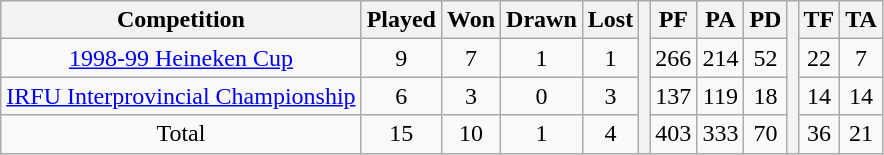<table class="wikitable">
<tr>
<th>Competition</th>
<th>Played</th>
<th>Won</th>
<th>Drawn</th>
<th>Lost</th>
<th rowspan="4"></th>
<th>PF</th>
<th>PA</th>
<th>PD</th>
<th rowspan="4"></th>
<th>TF</th>
<th>TA</th>
</tr>
<tr align=center>
<td><a href='#'>1998-99 Heineken Cup</a></td>
<td>9</td>
<td>7</td>
<td>1</td>
<td>1</td>
<td>266</td>
<td>214</td>
<td>52</td>
<td>22</td>
<td>7</td>
</tr>
<tr align=center>
<td><a href='#'>IRFU Interprovincial Championship</a></td>
<td>6</td>
<td>3</td>
<td>0</td>
<td>3</td>
<td>137</td>
<td>119</td>
<td>18</td>
<td>14</td>
<td>14</td>
</tr>
<tr align=center>
<td>Total</td>
<td>15</td>
<td>10</td>
<td>1</td>
<td>4</td>
<td>403</td>
<td>333</td>
<td>70</td>
<td>36</td>
<td>21</td>
</tr>
</table>
